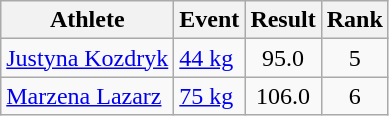<table class="wikitable">
<tr>
<th>Athlete</th>
<th>Event</th>
<th>Result</th>
<th>Rank</th>
</tr>
<tr align=center>
<td align=left><a href='#'>Justyna Kozdryk</a></td>
<td align=left><a href='#'>44 kg</a></td>
<td>95.0</td>
<td>5</td>
</tr>
<tr align=center>
<td align=left><a href='#'>Marzena Lazarz</a></td>
<td align=left><a href='#'>75 kg</a></td>
<td>106.0</td>
<td>6</td>
</tr>
</table>
